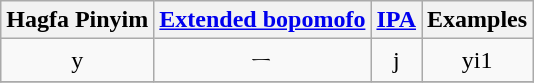<table class=wikitable border=1>
<tr>
<th align=center>Hagfa Pinyim</th>
<th align=center><a href='#'>Extended bopomofo</a></th>
<th align=center><a href='#'>IPA</a></th>
<th align=center>Examples</th>
</tr>
<tr>
<td align=center>y</td>
<td align=center>ㄧ</td>
<td align=center>j</td>
<td align=center>yi1 </td>
</tr>
<tr>
</tr>
</table>
